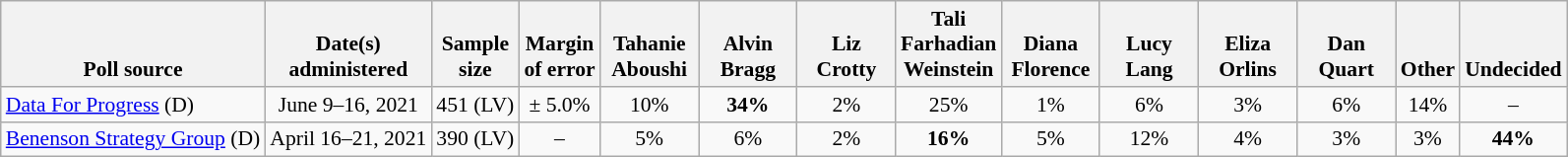<table class="wikitable" style="font-size:90%;text-align:center;">
<tr valign=bottom>
<th>Poll source</th>
<th>Date(s)<br>administered</th>
<th>Sample<br>size</th>
<th>Margin<br>of error</th>
<th style="width:60px;">Tahanie Aboushi</th>
<th style="width:60px;">Alvin Bragg</th>
<th style="width:60px;">Liz Crotty</th>
<th style="width:60px;">Tali Farhadian Weinstein</th>
<th style="width:60px;">Diana Florence</th>
<th style="width:60px;">Lucy Lang</th>
<th style="width:60px;">Eliza Orlins</th>
<th style="width:60px;">Dan Quart</th>
<th>Other</th>
<th>Undecided</th>
</tr>
<tr>
<td style="text-align:left;"><a href='#'>Data For Progress</a> (D)</td>
<td>June 9–16, 2021</td>
<td>451 (LV)</td>
<td>± 5.0%</td>
<td>10%</td>
<td><strong>34%</strong></td>
<td>2%</td>
<td>25%</td>
<td>1%</td>
<td>6%</td>
<td>3%</td>
<td>6%</td>
<td>14%</td>
<td>–</td>
</tr>
<tr>
<td style="text-align:left;"><a href='#'>Benenson Strategy Group</a> (D)</td>
<td>April 16–21, 2021</td>
<td>390 (LV)</td>
<td>–</td>
<td>5%</td>
<td>6%</td>
<td>2%</td>
<td><strong>16%</strong></td>
<td>5%</td>
<td>12%</td>
<td>4%</td>
<td>3%</td>
<td>3%</td>
<td><strong>44%</strong></td>
</tr>
</table>
